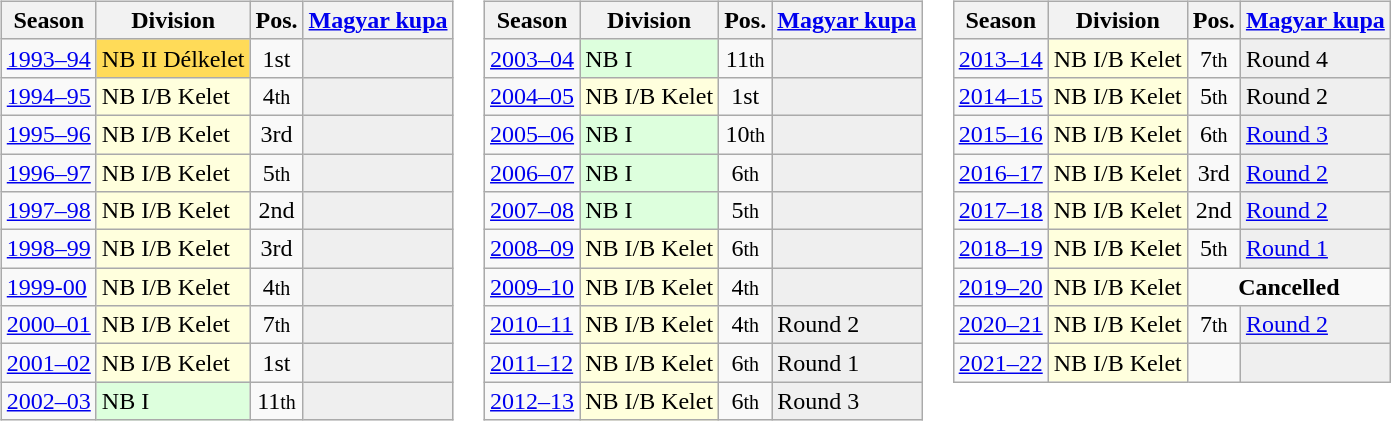<table>
<tr>
<td valign="top"><br><table class="wikitable text-align:center">
<tr>
<th>Season</th>
<th>Division</th>
<th>Pos.</th>
<th><a href='#'>Magyar kupa</a></th>
</tr>
<tr>
<td><a href='#'>1993–94</a></td>
<td bgcolor=#ffdb58>NB II Délkelet</td>
<td align=center>1st</td>
<td style="background:#efefef;"></td>
</tr>
<tr>
<td><a href='#'>1994–95</a></td>
<td bgcolor=#ffffdd>NB I/B Kelet</td>
<td align=center>4<small>th</small></td>
<td style="background:#efefef;"></td>
</tr>
<tr>
<td><a href='#'>1995–96</a></td>
<td bgcolor=#ffffdd>NB I/B Kelet</td>
<td align=center>3rd</td>
<td style="background:#efefef;"></td>
</tr>
<tr>
<td><a href='#'>1996–97</a></td>
<td bgcolor=#ffffdd>NB I/B Kelet</td>
<td align=center>5<small>th</small></td>
<td style="background:#efefef;"></td>
</tr>
<tr>
<td><a href='#'>1997–98</a></td>
<td bgcolor=#ffffdd>NB I/B Kelet</td>
<td align=center>2nd</td>
<td style="background:#efefef;"></td>
</tr>
<tr>
<td><a href='#'>1998–99</a></td>
<td bgcolor=#ffffdd>NB I/B Kelet</td>
<td align=center>3rd</td>
<td style="background:#efefef;"></td>
</tr>
<tr>
<td><a href='#'>1999-00</a></td>
<td bgcolor=#ffffdd>NB I/B Kelet</td>
<td align=center>4<small>th</small></td>
<td style="background:#efefef;"></td>
</tr>
<tr>
<td><a href='#'>2000–01</a></td>
<td bgcolor=#ffffdd>NB I/B Kelet</td>
<td align=center>7<small>th</small></td>
<td style="background:#efefef;"></td>
</tr>
<tr>
<td><a href='#'>2001–02</a></td>
<td bgcolor=#ffffdd>NB I/B Kelet</td>
<td align=center>1st</td>
<td style="background:#efefef;"></td>
</tr>
<tr>
<td><a href='#'>2002–03</a></td>
<td bgcolor=#ddffdd>NB I</td>
<td align=center>11<small>th</small></td>
<td style="background:#efefef;"></td>
</tr>
</table>
</td>
<td valign="top"><br><table class="wikitable text-align:center">
<tr>
<th>Season</th>
<th>Division</th>
<th>Pos.</th>
<th><a href='#'>Magyar kupa</a></th>
</tr>
<tr>
<td><a href='#'>2003–04</a></td>
<td bgcolor=#ddffdd>NB I </td>
<td align=center>11<small>th</small></td>
<td style="background:#efefef;"></td>
</tr>
<tr>
<td><a href='#'>2004–05</a></td>
<td bgcolor=#ffffdd>NB I/B Kelet</td>
<td align=center>1st</td>
<td style="background:#efefef;"></td>
</tr>
<tr>
<td><a href='#'>2005–06</a></td>
<td bgcolor=#ddffdd>NB I</td>
<td align=center>10<small>th</small></td>
<td style="background:#efefef;"></td>
</tr>
<tr>
<td><a href='#'>2006–07</a></td>
<td bgcolor=#ddffdd>NB I</td>
<td align=center>6<small>th</small></td>
<td style="background:#efefef;"></td>
</tr>
<tr>
<td><a href='#'>2007–08</a></td>
<td bgcolor=#ddffdd>NB I </td>
<td align=center>5<small>th</small></td>
<td style="background:#efefef;"></td>
</tr>
<tr>
<td><a href='#'>2008–09</a></td>
<td bgcolor=#ffffdd>NB I/B Kelet</td>
<td align=center>6<small>th</small></td>
<td style="background:#efefef;"></td>
</tr>
<tr>
<td><a href='#'>2009–10</a></td>
<td bgcolor=#ffffdd>NB I/B Kelet</td>
<td align=center>4<small>th</small></td>
<td style="background:#efefef;"></td>
</tr>
<tr>
<td><a href='#'>2010–11</a></td>
<td bgcolor=#ffffdd>NB I/B Kelet</td>
<td align=center>4<small>th</small></td>
<td style="background:#efefef;">Round 2</td>
</tr>
<tr>
<td><a href='#'>2011–12</a></td>
<td bgcolor=#ffffdd>NB I/B Kelet</td>
<td align=center>6<small>th</small></td>
<td style="background:#efefef;">Round 1</td>
</tr>
<tr>
<td><a href='#'>2012–13</a></td>
<td bgcolor=#ffffdd>NB I/B Kelet</td>
<td align=center>6<small>th</small></td>
<td style="background:#efefef;">Round 3</td>
</tr>
</table>
</td>
<td valign="top"><br><table class="wikitable text-align:center">
<tr>
<th>Season</th>
<th>Division</th>
<th>Pos.</th>
<th><a href='#'>Magyar kupa</a></th>
</tr>
<tr>
<td><a href='#'>2013–14</a></td>
<td bgcolor=#ffffdd>NB I/B Kelet</td>
<td align=center>7<small>th</small></td>
<td style="background:#efefef;">Round 4</td>
</tr>
<tr>
<td><a href='#'>2014–15</a></td>
<td bgcolor=#ffffdd>NB I/B Kelet</td>
<td align=center>5<small>th</small></td>
<td style="background:#efefef;">Round 2</td>
</tr>
<tr>
<td><a href='#'>2015–16</a></td>
<td bgcolor=#ffffdd>NB I/B Kelet</td>
<td align=center>6<small>th</small></td>
<td style="background:#efefef;"><a href='#'>Round 3</a></td>
</tr>
<tr>
<td><a href='#'>2016–17</a></td>
<td bgcolor=#ffffdd>NB I/B Kelet</td>
<td align=center>3rd</td>
<td style="background:#efefef;"><a href='#'>Round 2</a></td>
</tr>
<tr>
<td><a href='#'>2017–18</a></td>
<td bgcolor=#ffffdd>NB I/B Kelet</td>
<td align=center>2nd</td>
<td style="background:#efefef;"><a href='#'>Round 2</a></td>
</tr>
<tr>
<td><a href='#'>2018–19</a></td>
<td bgcolor=#ffffdd>NB I/B Kelet</td>
<td align=center>5<small>th</small></td>
<td style="background:#efefef;"><a href='#'>Round 1</a></td>
</tr>
<tr>
<td><a href='#'>2019–20</a></td>
<td bgcolor=#ffffdd>NB I/B Kelet</td>
<td colspan=2 align=center><strong>Cancelled</strong></td>
</tr>
<tr>
<td><a href='#'>2020–21</a></td>
<td bgcolor=#ffffdd>NB I/B Kelet</td>
<td align=center>7<small>th</small></td>
<td style="background:#efefef;"><a href='#'>Round 2</a></td>
</tr>
<tr>
<td><a href='#'>2021–22</a></td>
<td bgcolor=#ffffdd>NB I/B Kelet</td>
<td align=center></td>
<td style="background:#efefef;"></td>
</tr>
</table>
</td>
</tr>
</table>
